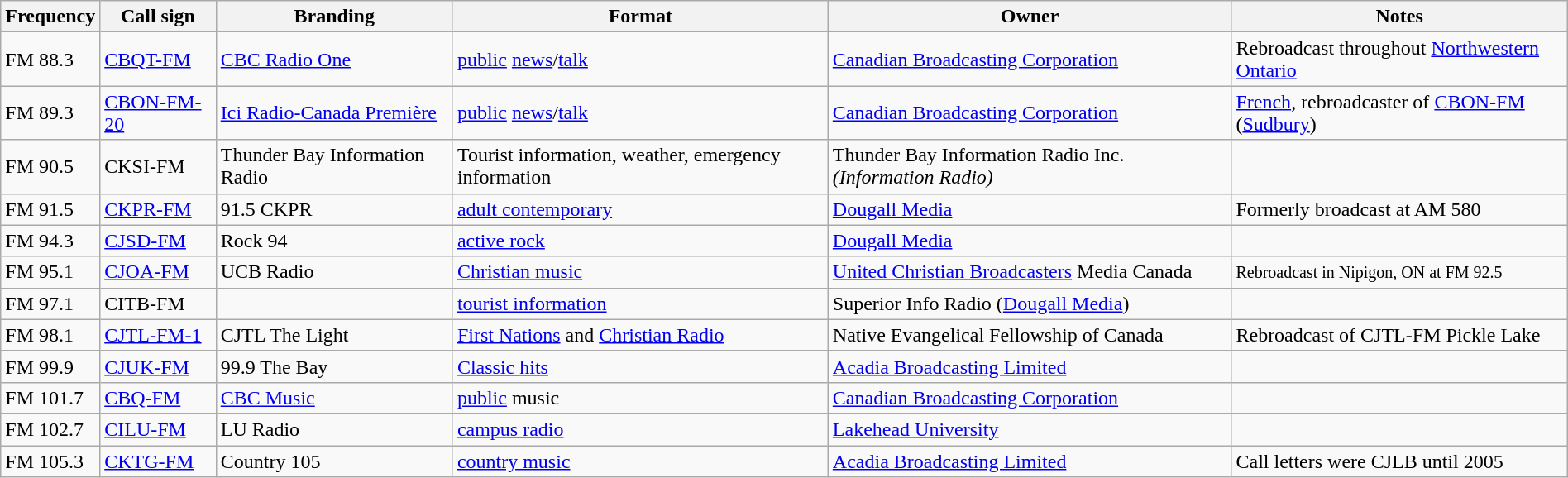<table class="wikitable sortable" width="100%">
<tr>
<th>Frequency</th>
<th>Call sign</th>
<th>Branding</th>
<th>Format</th>
<th>Owner</th>
<th>Notes</th>
</tr>
<tr>
<td>FM 88.3</td>
<td><a href='#'>CBQT-FM</a></td>
<td><a href='#'>CBC Radio One</a></td>
<td><a href='#'>public</a> <a href='#'>news</a>/<a href='#'>talk</a></td>
<td><a href='#'>Canadian Broadcasting Corporation</a></td>
<td>Rebroadcast throughout <a href='#'>Northwestern Ontario</a></td>
</tr>
<tr>
<td>FM 89.3</td>
<td><a href='#'>CBON-FM-20</a></td>
<td><a href='#'>Ici Radio-Canada Première</a></td>
<td><a href='#'>public</a> <a href='#'>news</a>/<a href='#'>talk</a></td>
<td><a href='#'>Canadian Broadcasting Corporation</a></td>
<td><a href='#'>French</a>, rebroadcaster of <a href='#'>CBON-FM</a> (<a href='#'>Sudbury</a>)</td>
</tr>
<tr>
<td>FM 90.5</td>
<td>CKSI-FM</td>
<td>Thunder Bay Information Radio</td>
<td>Tourist information, weather, emergency information</td>
<td>Thunder Bay Information Radio Inc. <em>(Information Radio)</em> </td>
<td></td>
</tr>
<tr>
<td>FM 91.5</td>
<td><a href='#'>CKPR-FM</a></td>
<td>91.5 CKPR</td>
<td><a href='#'>adult contemporary</a></td>
<td><a href='#'>Dougall Media</a></td>
<td>Formerly broadcast at AM 580</td>
</tr>
<tr>
<td>FM 94.3</td>
<td><a href='#'>CJSD-FM</a></td>
<td>Rock 94</td>
<td><a href='#'>active rock</a></td>
<td><a href='#'>Dougall Media</a></td>
<td></td>
</tr>
<tr>
<td>FM 95.1</td>
<td><a href='#'>CJOA-FM</a></td>
<td>UCB Radio</td>
<td><a href='#'>Christian music</a></td>
<td><a href='#'>United Christian Broadcasters</a> Media Canada</td>
<td><small>Rebroadcast in Nipigon, ON at FM 92.5 </small></td>
</tr>
<tr>
<td>FM 97.1</td>
<td>CITB-FM</td>
<td></td>
<td><a href='#'>tourist information</a></td>
<td>Superior Info Radio (<a href='#'>Dougall Media</a>)</td>
<td></td>
</tr>
<tr>
<td>FM 98.1</td>
<td><a href='#'>CJTL-FM-1</a></td>
<td>CJTL The Light</td>
<td><a href='#'>First Nations</a> and <a href='#'>Christian Radio</a></td>
<td>Native Evangelical Fellowship of Canada</td>
<td>Rebroadcast of CJTL-FM Pickle Lake</td>
</tr>
<tr>
<td>FM 99.9</td>
<td><a href='#'>CJUK-FM</a></td>
<td>99.9 The Bay</td>
<td><a href='#'>Classic hits</a></td>
<td><a href='#'>Acadia Broadcasting Limited</a></td>
<td></td>
</tr>
<tr>
<td>FM 101.7</td>
<td><a href='#'>CBQ-FM</a></td>
<td><a href='#'>CBC Music</a></td>
<td><a href='#'>public</a> music</td>
<td><a href='#'>Canadian Broadcasting Corporation</a></td>
<td></td>
</tr>
<tr>
<td>FM 102.7</td>
<td><a href='#'>CILU-FM</a></td>
<td>LU Radio</td>
<td><a href='#'>campus radio</a></td>
<td><a href='#'>Lakehead University</a></td>
<td></td>
</tr>
<tr>
<td>FM 105.3</td>
<td><a href='#'>CKTG-FM</a></td>
<td>Country 105</td>
<td><a href='#'>country music</a></td>
<td><a href='#'>Acadia Broadcasting Limited</a></td>
<td>Call letters were CJLB until 2005</td>
</tr>
</table>
